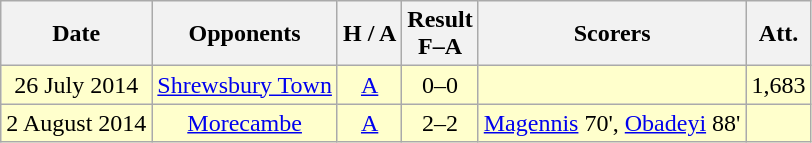<table class="wikitable" style="text-align:center">
<tr>
<th>Date</th>
<th>Opponents</th>
<th>H / A</th>
<th>Result<br>F–A</th>
<th>Scorers</th>
<th>Att.</th>
</tr>
<tr bgcolor=#ffffcc>
<td>26 July 2014</td>
<td> <a href='#'>Shrewsbury Town</a></td>
<td><a href='#'>A</a></td>
<td>0–0</td>
<td></td>
<td>1,683</td>
</tr>
<tr bgcolor=#ffffcc>
<td>2 August 2014</td>
<td> <a href='#'>Morecambe</a></td>
<td><a href='#'>A</a></td>
<td>2–2</td>
<td><a href='#'>Magennis</a> 70', <a href='#'>Obadeyi</a> 88'</td>
<td></td>
</tr>
</table>
